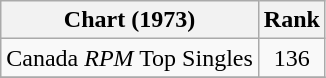<table class="wikitable">
<tr>
<th>Chart (1973)</th>
<th style="text-align:center;">Rank</th>
</tr>
<tr>
<td>Canada <em>RPM</em> Top Singles</td>
<td style="text-align:center;">136</td>
</tr>
<tr>
</tr>
</table>
